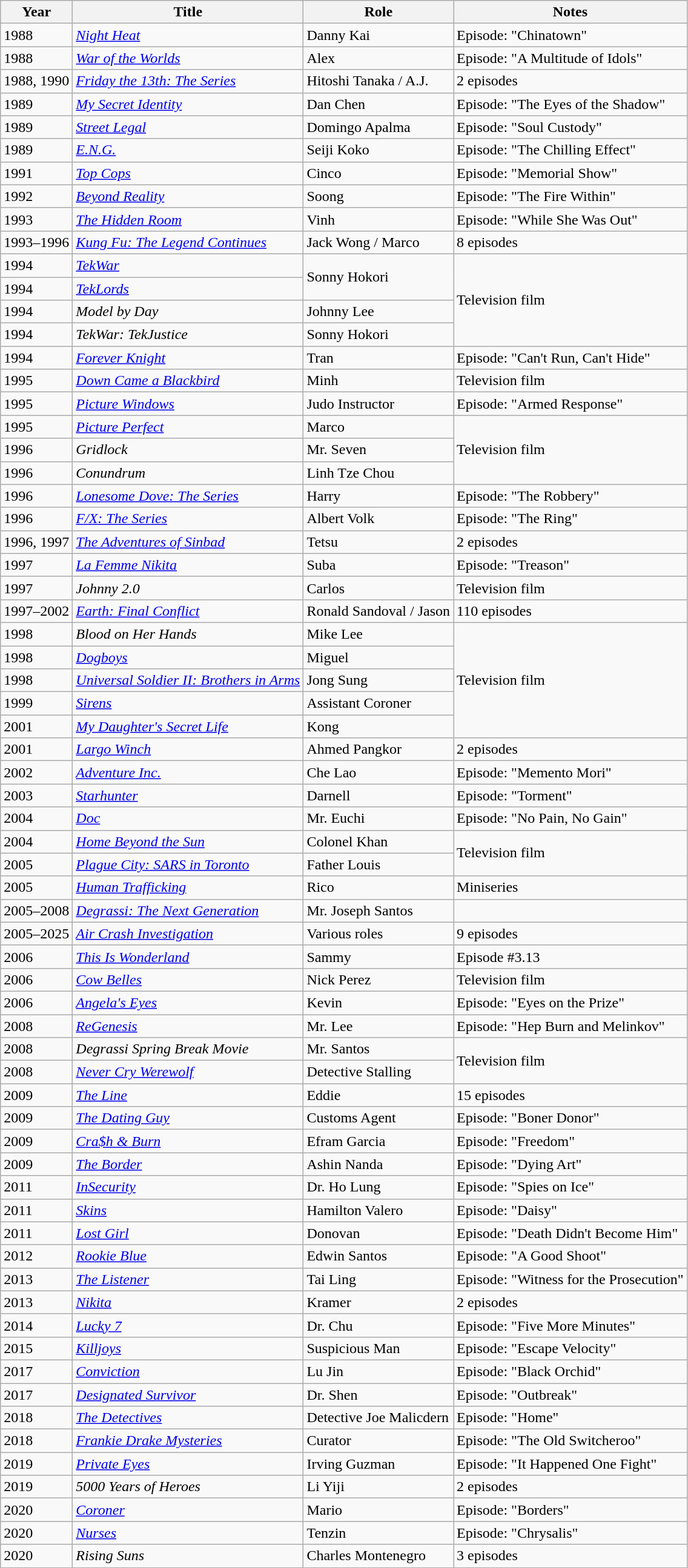<table class="wikitable sortable">
<tr>
<th>Year</th>
<th>Title</th>
<th>Role</th>
<th class="unsortable">Notes</th>
</tr>
<tr>
<td>1988</td>
<td><em><a href='#'>Night Heat</a></em></td>
<td>Danny Kai</td>
<td>Episode: "Chinatown"</td>
</tr>
<tr>
<td>1988</td>
<td><a href='#'><em>War of the Worlds</em></a></td>
<td>Alex</td>
<td>Episode: "A Multitude of Idols"</td>
</tr>
<tr>
<td>1988, 1990</td>
<td><em><a href='#'>Friday the 13th: The Series</a></em></td>
<td>Hitoshi Tanaka / A.J.</td>
<td>2 episodes</td>
</tr>
<tr>
<td>1989</td>
<td><em><a href='#'>My Secret Identity</a></em></td>
<td>Dan Chen</td>
<td>Episode: "The Eyes of the Shadow"</td>
</tr>
<tr>
<td>1989</td>
<td><a href='#'><em>Street Legal</em></a></td>
<td>Domingo Apalma</td>
<td>Episode: "Soul Custody"</td>
</tr>
<tr>
<td>1989</td>
<td><em><a href='#'>E.N.G.</a></em></td>
<td>Seiji Koko</td>
<td>Episode: "The Chilling Effect"</td>
</tr>
<tr>
<td>1991</td>
<td><em><a href='#'>Top Cops</a></em></td>
<td>Cinco</td>
<td>Episode: "Memorial Show"</td>
</tr>
<tr>
<td>1992</td>
<td><a href='#'><em>Beyond Reality</em></a></td>
<td>Soong</td>
<td>Episode: "The Fire Within"</td>
</tr>
<tr>
<td>1993</td>
<td data-sort-value="Hidden Room, The"><a href='#'><em>The Hidden Room</em></a></td>
<td>Vinh</td>
<td>Episode: "While She Was Out"</td>
</tr>
<tr>
<td>1993–1996</td>
<td><em><a href='#'>Kung Fu: The Legend Continues</a></em></td>
<td>Jack Wong / Marco</td>
<td>8 episodes</td>
</tr>
<tr>
<td>1994</td>
<td><em><a href='#'>TekWar</a></em></td>
<td rowspan="2">Sonny Hokori</td>
<td rowspan="4">Television film</td>
</tr>
<tr>
<td>1994</td>
<td><em><a href='#'>TekLords</a></em></td>
</tr>
<tr>
<td>1994</td>
<td><em>Model by Day</em></td>
<td>Johnny Lee</td>
</tr>
<tr>
<td>1994</td>
<td><em>TekWar: TekJustice</em></td>
<td>Sonny Hokori</td>
</tr>
<tr>
<td>1994</td>
<td><em><a href='#'>Forever Knight</a></em></td>
<td>Tran</td>
<td>Episode: "Can't Run, Can't Hide"</td>
</tr>
<tr>
<td>1995</td>
<td><em><a href='#'>Down Came a Blackbird</a></em></td>
<td>Minh</td>
<td>Television film</td>
</tr>
<tr>
<td>1995</td>
<td><em><a href='#'>Picture Windows</a></em></td>
<td>Judo Instructor</td>
<td>Episode: "Armed Response"</td>
</tr>
<tr>
<td>1995</td>
<td><a href='#'><em>Picture Perfect</em></a></td>
<td>Marco</td>
<td rowspan="3">Television film</td>
</tr>
<tr>
<td>1996</td>
<td><em>Gridlock</em></td>
<td>Mr. Seven</td>
</tr>
<tr>
<td>1996</td>
<td><em>Conundrum</em></td>
<td>Linh Tze Chou</td>
</tr>
<tr>
<td>1996</td>
<td><em><a href='#'>Lonesome Dove: The Series</a></em></td>
<td>Harry</td>
<td>Episode: "The Robbery"</td>
</tr>
<tr>
<td>1996</td>
<td><em><a href='#'>F/X: The Series</a></em></td>
<td>Albert Volk</td>
<td>Episode: "The Ring"</td>
</tr>
<tr>
<td>1996, 1997</td>
<td data-sort-value="Adventures of Sinbad, The"><em><a href='#'>The Adventures of Sinbad</a></em></td>
<td>Tetsu</td>
<td>2 episodes</td>
</tr>
<tr>
<td>1997</td>
<td><a href='#'><em>La Femme Nikita</em></a></td>
<td>Suba</td>
<td>Episode: "Treason"</td>
</tr>
<tr>
<td>1997</td>
<td><em>Johnny 2.0</em></td>
<td>Carlos</td>
<td>Television film</td>
</tr>
<tr>
<td>1997–2002</td>
<td><em><a href='#'>Earth: Final Conflict</a></em></td>
<td>Ronald Sandoval / Jason</td>
<td>110 episodes</td>
</tr>
<tr>
<td>1998</td>
<td><em>Blood on Her Hands</em></td>
<td>Mike Lee</td>
<td rowspan="5">Television film</td>
</tr>
<tr>
<td>1998</td>
<td><em><a href='#'>Dogboys</a></em></td>
<td>Miguel</td>
</tr>
<tr>
<td>1998</td>
<td><em><a href='#'>Universal Soldier II: Brothers in Arms</a></em></td>
<td>Jong Sung</td>
</tr>
<tr>
<td>1999</td>
<td><a href='#'><em>Sirens</em></a></td>
<td>Assistant Coroner</td>
</tr>
<tr>
<td>2001</td>
<td><em><a href='#'>My Daughter's Secret Life</a></em></td>
<td>Kong</td>
</tr>
<tr>
<td>2001</td>
<td><a href='#'><em>Largo Winch</em></a></td>
<td>Ahmed Pangkor</td>
<td>2 episodes</td>
</tr>
<tr>
<td>2002</td>
<td><em><a href='#'>Adventure Inc.</a></em></td>
<td>Che Lao</td>
<td>Episode: "Memento Mori"</td>
</tr>
<tr>
<td>2003</td>
<td><em><a href='#'>Starhunter</a></em></td>
<td>Darnell</td>
<td>Episode: "Torment"</td>
</tr>
<tr>
<td>2004</td>
<td><a href='#'><em>Doc</em></a></td>
<td>Mr. Euchi</td>
<td>Episode: "No Pain, No Gain"</td>
</tr>
<tr>
<td>2004</td>
<td><em><a href='#'>Home Beyond the Sun</a></em></td>
<td>Colonel Khan</td>
<td rowspan="2">Television film</td>
</tr>
<tr>
<td>2005</td>
<td><em><a href='#'>Plague City: SARS in Toronto</a></em></td>
<td>Father Louis</td>
</tr>
<tr>
<td>2005</td>
<td><a href='#'><em>Human Trafficking</em></a></td>
<td>Rico</td>
<td>Miniseries</td>
</tr>
<tr>
<td>2005–2008</td>
<td><em><a href='#'>Degrassi: The Next Generation</a></em></td>
<td>Mr. Joseph Santos</td>
</tr>
<tr>
<td>2005–2025</td>
<td><em><a href='#'>Air Crash Investigation</a></em></td>
<td>Various roles</td>
<td>9 episodes</td>
</tr>
<tr>
<td>2006</td>
<td><em><a href='#'>This Is Wonderland</a></em></td>
<td>Sammy</td>
<td>Episode #3.13</td>
</tr>
<tr>
<td>2006</td>
<td><em><a href='#'>Cow Belles</a></em></td>
<td>Nick Perez</td>
<td>Television film</td>
</tr>
<tr>
<td>2006</td>
<td><em><a href='#'>Angela's Eyes</a></em></td>
<td>Kevin</td>
<td>Episode: "Eyes on the Prize"</td>
</tr>
<tr>
<td>2008</td>
<td><em><a href='#'>ReGenesis</a></em></td>
<td>Mr. Lee</td>
<td>Episode: "Hep Burn and Melinkov"</td>
</tr>
<tr>
<td>2008</td>
<td><em>Degrassi Spring Break Movie</em></td>
<td>Mr. Santos</td>
<td rowspan="2">Television film</td>
</tr>
<tr>
<td>2008</td>
<td><em><a href='#'>Never Cry Werewolf</a></em></td>
<td>Detective Stalling</td>
</tr>
<tr>
<td>2009</td>
<td data-sort-value="Line, The"><a href='#'><em>The Line</em></a></td>
<td>Eddie</td>
<td>15 episodes</td>
</tr>
<tr>
<td>2009</td>
<td data-sort-value="Dating Guy, The"><em><a href='#'>The Dating Guy</a></em></td>
<td>Customs Agent</td>
<td>Episode: "Boner Donor"</td>
</tr>
<tr>
<td>2009</td>
<td><em><a href='#'>Cra$h & Burn</a></em></td>
<td>Efram Garcia</td>
<td>Episode: "Freedom"</td>
</tr>
<tr>
<td>2009</td>
<td data-sort-value="Border, The"><a href='#'><em>The Border</em></a></td>
<td>Ashin Nanda</td>
<td>Episode: "Dying Art"</td>
</tr>
<tr>
<td>2011</td>
<td><em><a href='#'>InSecurity</a></em></td>
<td>Dr. Ho Lung</td>
<td>Episode: "Spies on Ice"</td>
</tr>
<tr>
<td>2011</td>
<td><a href='#'><em>Skins</em></a></td>
<td>Hamilton Valero</td>
<td>Episode: "Daisy"</td>
</tr>
<tr>
<td>2011</td>
<td><em><a href='#'>Lost Girl</a></em></td>
<td>Donovan</td>
<td>Episode: "Death Didn't Become Him"</td>
</tr>
<tr>
<td>2012</td>
<td><em><a href='#'>Rookie Blue</a></em></td>
<td>Edwin Santos</td>
<td>Episode: "A Good Shoot"</td>
</tr>
<tr>
<td>2013</td>
<td data-sort-value="Listener, The"><a href='#'><em>The Listener</em></a></td>
<td>Tai Ling</td>
<td>Episode: "Witness for the Prosecution"</td>
</tr>
<tr>
<td>2013</td>
<td><a href='#'><em>Nikita</em></a></td>
<td>Kramer</td>
<td>2 episodes</td>
</tr>
<tr>
<td>2014</td>
<td><a href='#'><em>Lucky 7</em></a></td>
<td>Dr. Chu</td>
<td>Episode: "Five More Minutes"</td>
</tr>
<tr>
<td>2015</td>
<td><em><a href='#'>Killjoys</a></em></td>
<td>Suspicious Man</td>
<td>Episode: "Escape Velocity"</td>
</tr>
<tr>
<td>2017</td>
<td><a href='#'><em>Conviction</em></a></td>
<td>Lu Jin</td>
<td>Episode: "Black Orchid"</td>
</tr>
<tr>
<td>2017</td>
<td><a href='#'><em>Designated Survivor</em></a></td>
<td>Dr. Shen</td>
<td>Episode: "Outbreak"</td>
</tr>
<tr>
<td>2018</td>
<td data-sort-value="Detectives, The"><a href='#'><em>The Detectives</em></a></td>
<td>Detective Joe Malicdern</td>
<td>Episode: "Home"</td>
</tr>
<tr>
<td>2018</td>
<td><em><a href='#'>Frankie Drake Mysteries</a></em></td>
<td>Curator</td>
<td>Episode: "The Old Switcheroo"</td>
</tr>
<tr>
<td>2019</td>
<td><a href='#'><em>Private Eyes</em></a></td>
<td>Irving Guzman</td>
<td>Episode: "It Happened One Fight"</td>
</tr>
<tr>
<td>2019</td>
<td><em>5000 Years of Heroes</em></td>
<td>Li Yiji</td>
<td>2 episodes</td>
</tr>
<tr>
<td>2020</td>
<td><a href='#'><em>Coroner</em></a></td>
<td>Mario</td>
<td>Episode: "Borders"</td>
</tr>
<tr>
<td>2020</td>
<td><a href='#'><em>Nurses</em></a></td>
<td>Tenzin</td>
<td>Episode: "Chrysalis"</td>
</tr>
<tr>
<td>2020</td>
<td><em>Rising Suns</em></td>
<td>Charles Montenegro</td>
<td>3 episodes</td>
</tr>
</table>
